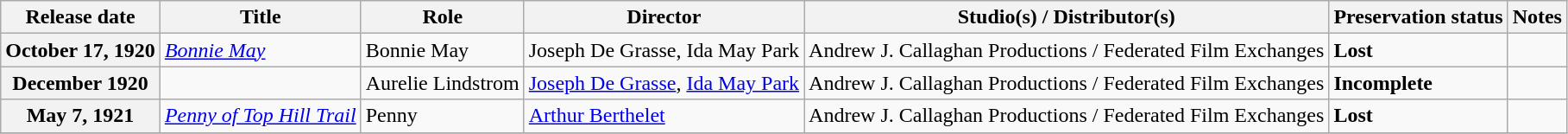<table class="wikitable plainrowheaders sortable">
<tr>
<th scope="col">Release date</th>
<th scope="col">Title</th>
<th scope="col">Role</th>
<th scope="col">Director</th>
<th scope="col">Studio(s) / Distributor(s)</th>
<th scope="col">Preservation status</th>
<th scope="col" class="unsortable">Notes</th>
</tr>
<tr>
<th scope="row">October 17, 1920</th>
<td><em><a href='#'>Bonnie May</a></em></td>
<td>Bonnie May</td>
<td>Joseph De Grasse, Ida May Park</td>
<td>Andrew J. Callaghan Productions / Federated Film Exchanges</td>
<td><strong>Lost</strong></td>
<td></td>
</tr>
<tr>
<th scope="row">December 1920</th>
<td><em></em></td>
<td>Aurelie Lindstrom</td>
<td><a href='#'>Joseph De Grasse</a>, <a href='#'>Ida May Park</a></td>
<td>Andrew J. Callaghan Productions / Federated Film Exchanges</td>
<td><strong>Incomplete</strong></td>
<td></td>
</tr>
<tr>
<th scope="row">May 7, 1921</th>
<td><em><a href='#'>Penny of Top Hill Trail</a></em></td>
<td>Penny</td>
<td><a href='#'>Arthur Berthelet</a></td>
<td>Andrew J. Callaghan Productions / Federated Film Exchanges</td>
<td><strong>Lost</strong></td>
<td></td>
</tr>
<tr>
</tr>
</table>
